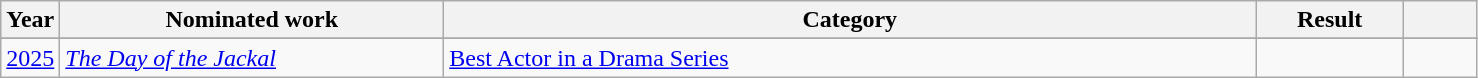<table class=wikitable>
<tr>
<th width=4%>Year</th>
<th width=26%>Nominated work</th>
<th width=55%>Category</th>
<th width=10%>Result</th>
<th width=5%></th>
</tr>
<tr>
</tr>
<tr>
<td><a href='#'>2025</a></td>
<td><em><a href='#'>The Day of the Jackal</a></em></td>
<td><a href='#'>Best Actor in a Drama Series</a></td>
<td></td>
<td></td>
</tr>
</table>
